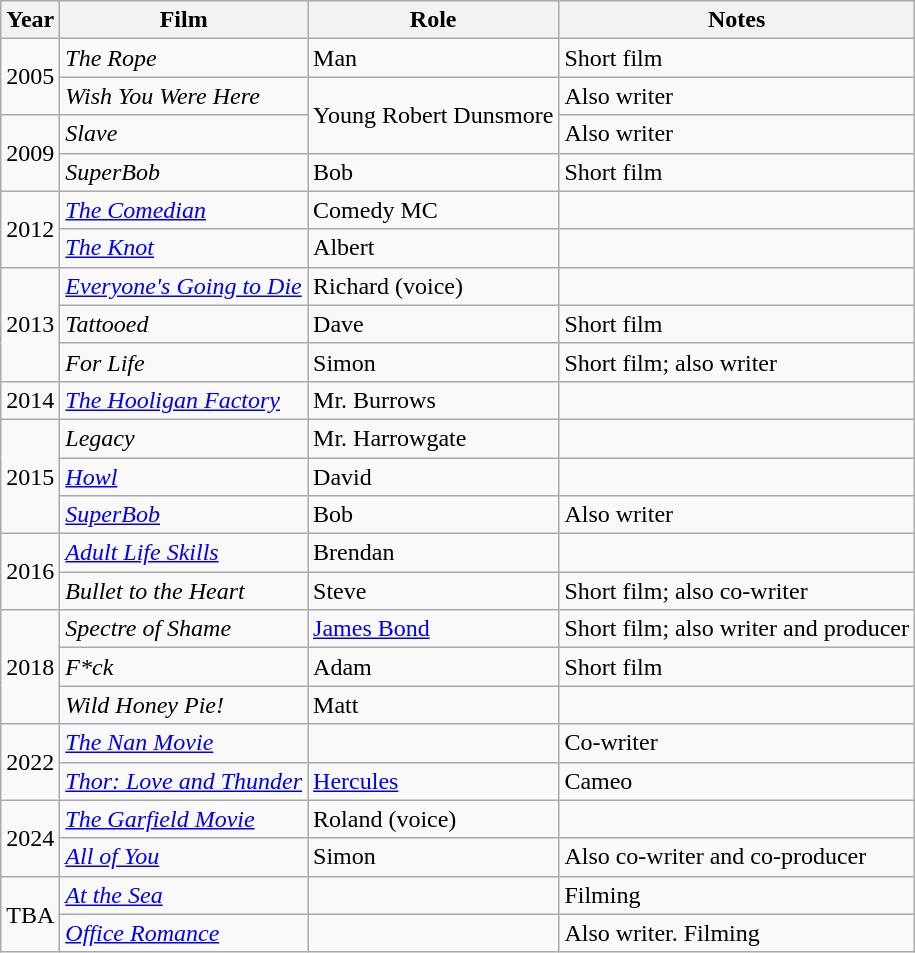<table class="wikitable sortable">
<tr>
<th>Year</th>
<th>Film</th>
<th>Role</th>
<th class="unsortable">Notes</th>
</tr>
<tr>
<td rowspan="2">2005</td>
<td><em>The Rope</em></td>
<td>Man</td>
<td>Short film</td>
</tr>
<tr>
<td><em>Wish You Were Here</em></td>
<td rowspan="2">Young Robert Dunsmore</td>
<td>Also writer</td>
</tr>
<tr>
<td rowspan="2">2009</td>
<td><em>Slave</em></td>
<td>Also writer</td>
</tr>
<tr>
<td><em>SuperBob</em></td>
<td>Bob</td>
<td>Short film</td>
</tr>
<tr>
<td rowspan="2">2012</td>
<td><em><a href='#'>The Comedian</a></em></td>
<td>Comedy MC</td>
<td></td>
</tr>
<tr>
<td><em><a href='#'>The Knot</a></em></td>
<td>Albert</td>
<td></td>
</tr>
<tr>
<td rowspan="3">2013</td>
<td><em><a href='#'>Everyone's Going to Die</a></em></td>
<td>Richard (voice)</td>
<td></td>
</tr>
<tr>
<td><em>Tattooed</em></td>
<td>Dave</td>
<td>Short film</td>
</tr>
<tr>
<td><em>For Life</em></td>
<td>Simon</td>
<td>Short film; also writer</td>
</tr>
<tr>
<td>2014</td>
<td><em><a href='#'>The Hooligan Factory</a></em></td>
<td>Mr. Burrows</td>
<td></td>
</tr>
<tr>
<td rowspan="3">2015</td>
<td><em>Legacy</em></td>
<td>Mr. Harrowgate</td>
<td></td>
</tr>
<tr>
<td><em><a href='#'>Howl</a></em></td>
<td>David</td>
<td></td>
</tr>
<tr>
<td><em><a href='#'>SuperBob</a></em></td>
<td>Bob</td>
<td>Also writer</td>
</tr>
<tr>
<td rowspan="2">2016</td>
<td><em><a href='#'>Adult Life Skills</a></em></td>
<td>Brendan</td>
<td></td>
</tr>
<tr>
<td><em>Bullet to the Heart</em></td>
<td>Steve</td>
<td>Short film; also co-writer</td>
</tr>
<tr>
<td rowspan="3">2018</td>
<td><em>Spectre of Shame</em></td>
<td><a href='#'>James Bond</a></td>
<td>Short film; also writer and producer</td>
</tr>
<tr>
<td><em>F*ck</em></td>
<td>Adam</td>
<td>Short film</td>
</tr>
<tr>
<td><em>Wild Honey Pie!</em></td>
<td>Matt</td>
<td></td>
</tr>
<tr>
<td rowspan="2">2022</td>
<td><em><a href='#'>The Nan Movie</a></em></td>
<td></td>
<td>Co-writer</td>
</tr>
<tr>
<td><em><a href='#'>Thor: Love and Thunder</a></em></td>
<td><a href='#'>Hercules</a></td>
<td>Cameo</td>
</tr>
<tr>
<td rowspan="2">2024</td>
<td><em><a href='#'>The Garfield Movie</a></em></td>
<td>Roland (voice)</td>
<td></td>
</tr>
<tr>
<td><em><a href='#'>All of You</a></em></td>
<td>Simon</td>
<td>Also co-writer and co-producer</td>
</tr>
<tr>
<td rowspan="2">TBA</td>
<td><em><a href='#'>At the Sea</a></em></td>
<td></td>
<td>Filming</td>
</tr>
<tr>
<td><em><a href='#'> Office Romance</a></em></td>
<td></td>
<td>Also writer. Filming</td>
</tr>
</table>
